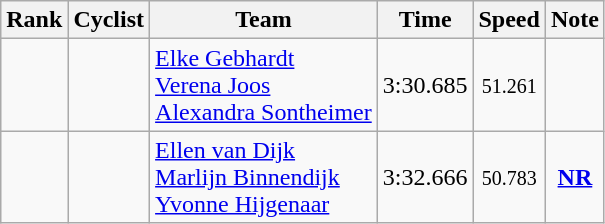<table class="wikitable sortable" style="text-align:center;">
<tr>
<th>Rank</th>
<th class="unsortable">Cyclist</th>
<th>Team</th>
<th>Time</th>
<th>Speed</th>
<th>Note</th>
</tr>
<tr>
<td align=center></td>
<td align=left></td>
<td align=left><a href='#'>Elke Gebhardt</a><br><a href='#'>Verena Joos</a><br><a href='#'>Alexandra Sontheimer</a></td>
<td>3:30.685</td>
<td><small>51.261</small></td>
</tr>
<tr>
<td align=center></td>
<td align=left></td>
<td align=left><a href='#'>Ellen van Dijk</a><br><a href='#'>Marlijn Binnendijk</a><br><a href='#'>Yvonne Hijgenaar</a></td>
<td>3:32.666</td>
<td><small>50.783</small></td>
<td><strong><a href='#'>NR</a></strong></td>
</tr>
</table>
